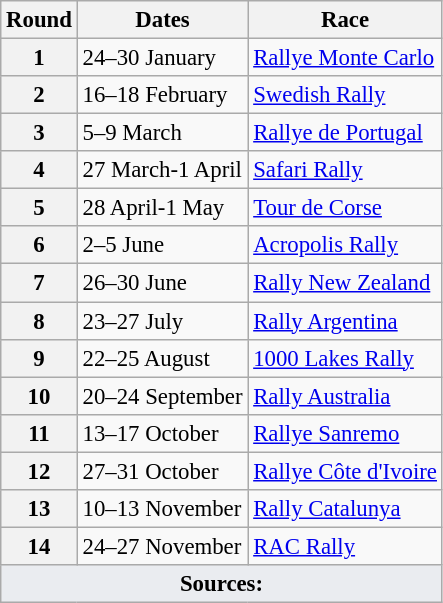<table class="wikitable" style="font-size: 95%;">
<tr>
<th>Round</th>
<th>Dates</th>
<th>Race</th>
</tr>
<tr>
<th>1</th>
<td>24–30 January</td>
<td> <a href='#'>Rallye Monte Carlo</a></td>
</tr>
<tr>
<th>2</th>
<td>16–18 February</td>
<td> <a href='#'>Swedish Rally</a></td>
</tr>
<tr>
<th>3</th>
<td>5–9 March</td>
<td> <a href='#'>Rallye de Portugal</a></td>
</tr>
<tr>
<th>4</th>
<td>27 March-1 April</td>
<td> <a href='#'>Safari Rally</a></td>
</tr>
<tr>
<th>5</th>
<td>28 April-1 May</td>
<td> <a href='#'>Tour de Corse</a></td>
</tr>
<tr>
<th>6</th>
<td>2–5 June</td>
<td> <a href='#'>Acropolis Rally</a></td>
</tr>
<tr>
<th>7</th>
<td>26–30 June</td>
<td> <a href='#'>Rally New Zealand</a></td>
</tr>
<tr>
<th>8</th>
<td>23–27 July</td>
<td> <a href='#'>Rally Argentina</a></td>
</tr>
<tr>
<th>9</th>
<td>22–25 August</td>
<td> <a href='#'>1000 Lakes Rally</a></td>
</tr>
<tr>
<th>10</th>
<td>20–24 September</td>
<td> <a href='#'>Rally Australia</a></td>
</tr>
<tr>
<th>11</th>
<td>13–17 October</td>
<td> <a href='#'>Rallye Sanremo</a></td>
</tr>
<tr>
<th>12</th>
<td>27–31 October</td>
<td> <a href='#'>Rallye Côte d'Ivoire</a></td>
</tr>
<tr>
<th>13</th>
<td>10–13 November</td>
<td> <a href='#'>Rally Catalunya</a></td>
</tr>
<tr>
<th>14</th>
<td>24–27 November</td>
<td> <a href='#'>RAC Rally</a></td>
</tr>
<tr>
<td colspan="3" style="background-color:#EAECF0;text-align:center"><strong>Sources:</strong></td>
</tr>
</table>
